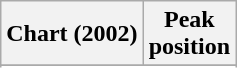<table class="wikitable sortable">
<tr>
<th align="left">Chart (2002)</th>
<th align="center">Peak<br>position</th>
</tr>
<tr>
</tr>
<tr>
</tr>
</table>
